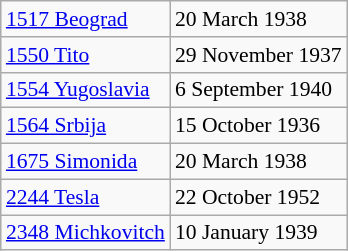<table class="wikitable" align="right" style="margin: 1em; margin-top: 0; font-size: 0.9em;">
<tr>
<td><a href='#'>1517 Beograd</a></td>
<td>20 March 1938</td>
</tr>
<tr>
<td><a href='#'>1550 Tito</a></td>
<td>29 November 1937</td>
</tr>
<tr>
<td><a href='#'>1554 Yugoslavia</a></td>
<td>6 September 1940</td>
</tr>
<tr>
<td><a href='#'>1564 Srbija</a></td>
<td>15 October 1936</td>
</tr>
<tr>
<td><a href='#'>1675 Simonida</a></td>
<td>20 March 1938</td>
</tr>
<tr>
<td><a href='#'>2244 Tesla</a></td>
<td>22 October 1952</td>
</tr>
<tr>
<td><a href='#'>2348 Michkovitch</a></td>
<td>10 January 1939</td>
</tr>
</table>
